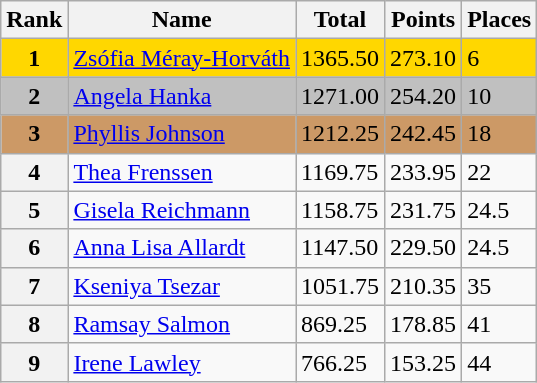<table class="wikitable">
<tr>
<th>Rank</th>
<th>Name</th>
<th>Total</th>
<th>Points</th>
<th>Places</th>
</tr>
<tr bgcolor=gold>
<td align=center><strong>1</strong></td>
<td> <a href='#'>Zsófia Méray-Horváth</a></td>
<td>1365.50</td>
<td>273.10</td>
<td>6</td>
</tr>
<tr bgcolor=silver>
<td align=center><strong>2</strong></td>
<td> <a href='#'>Angela Hanka</a></td>
<td>1271.00</td>
<td>254.20</td>
<td>10</td>
</tr>
<tr bgcolor=cc9966>
<td align=center><strong>3</strong></td>
<td> <a href='#'>Phyllis Johnson</a></td>
<td>1212.25</td>
<td>242.45</td>
<td>18</td>
</tr>
<tr>
<th>4</th>
<td> <a href='#'>Thea Frenssen</a></td>
<td>1169.75</td>
<td>233.95</td>
<td>22</td>
</tr>
<tr>
<th>5</th>
<td> <a href='#'>Gisela Reichmann</a></td>
<td>1158.75</td>
<td>231.75</td>
<td>24.5</td>
</tr>
<tr>
<th>6</th>
<td> <a href='#'>Anna Lisa Allardt</a></td>
<td>1147.50</td>
<td>229.50</td>
<td>24.5</td>
</tr>
<tr>
<th>7</th>
<td> <a href='#'>Kseniya Tsezar</a></td>
<td>1051.75</td>
<td>210.35</td>
<td>35</td>
</tr>
<tr>
<th>8</th>
<td> <a href='#'>Ramsay Salmon</a></td>
<td>869.25</td>
<td>178.85</td>
<td>41</td>
</tr>
<tr>
<th>9</th>
<td> <a href='#'>Irene Lawley</a></td>
<td>766.25</td>
<td>153.25</td>
<td>44</td>
</tr>
</table>
